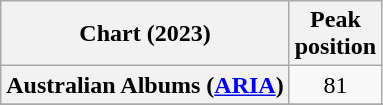<table class="wikitable sortable plainrowheaders" style="text-align:center">
<tr>
<th scope="col">Chart (2023)</th>
<th scope="col">Peak<br>position</th>
</tr>
<tr>
<th scope="row">Australian Albums (<a href='#'>ARIA</a>)</th>
<td>81</td>
</tr>
<tr>
</tr>
<tr>
</tr>
<tr>
</tr>
<tr>
</tr>
</table>
